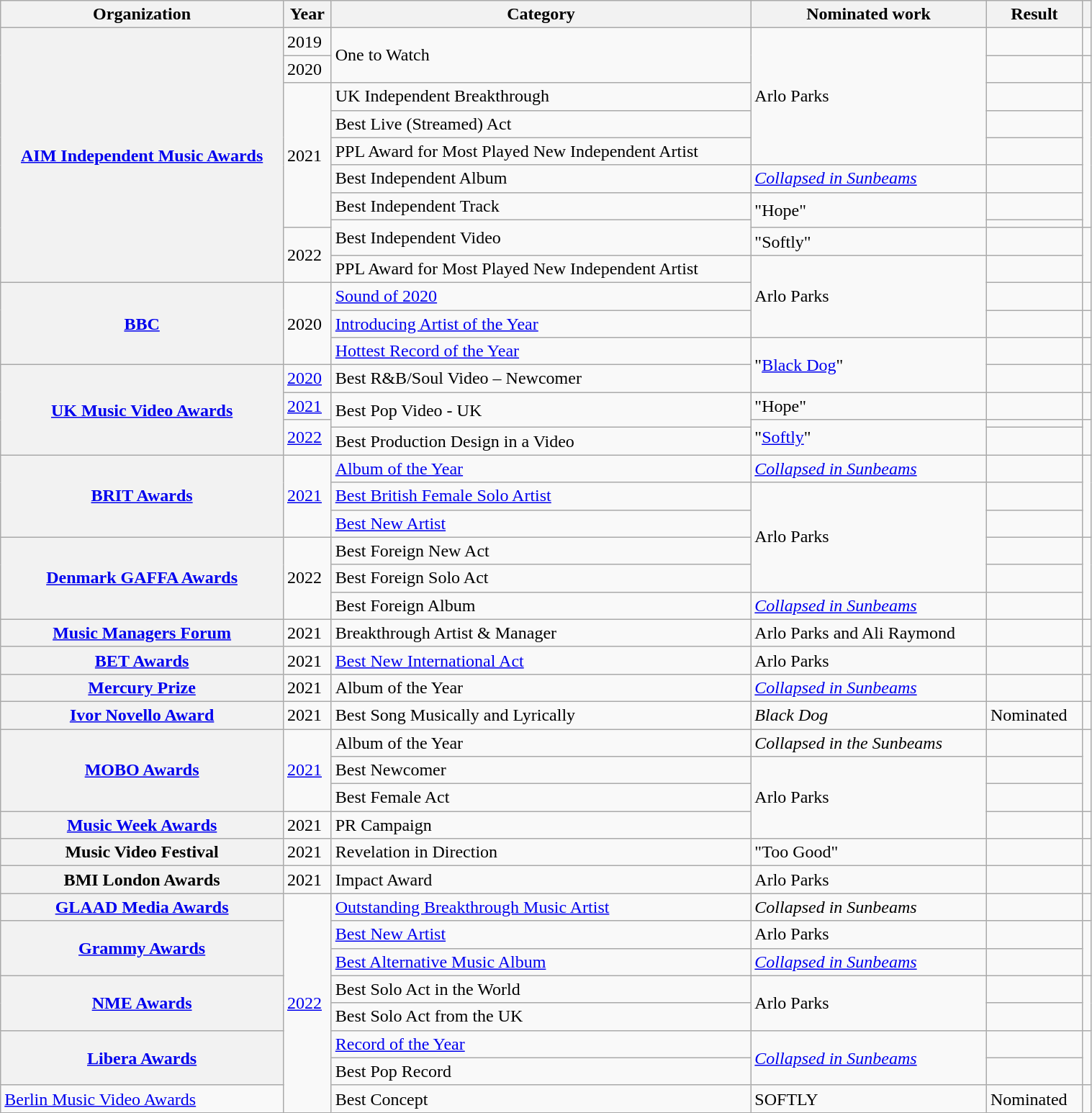<table class="wikitable sortable plainrowheaders" style="width: 80%;">
<tr>
<th scope="col">Organization</th>
<th scope="col">Year</th>
<th scope="col">Category</th>
<th scope="col">Nominated work</th>
<th scope="col">Result</th>
<th scope="col" class="unsortable"></th>
</tr>
<tr>
<th rowspan="10" scope="row"><a href='#'>AIM Independent Music Awards</a></th>
<td>2019</td>
<td rowspan="2">One to Watch</td>
<td rowspan="5">Arlo Parks</td>
<td></td>
<td rowspan="1" style="text-align:center;"></td>
</tr>
<tr>
<td>2020</td>
<td></td>
<td rowspan="1" style="text-align:center;"></td>
</tr>
<tr>
<td rowspan=6>2021</td>
<td>UK Independent Breakthrough</td>
<td></td>
<td rowspan=6></td>
</tr>
<tr>
<td>Best Live (Streamed) Act</td>
<td></td>
</tr>
<tr>
<td>PPL Award for Most Played New Independent Artist</td>
<td></td>
</tr>
<tr>
<td>Best Independent Album</td>
<td><em><a href='#'>Collapsed in Sunbeams</a></em></td>
<td></td>
</tr>
<tr>
<td>Best Independent Track</td>
<td rowspan=2>"Hope"</td>
<td></td>
</tr>
<tr>
<td rowspan="2">Best Independent Video</td>
<td></td>
</tr>
<tr>
<td rowspan="2">2022</td>
<td>"Softly"</td>
<td></td>
<td rowspan="2"></td>
</tr>
<tr>
<td>PPL Award for Most Played New Independent Artist</td>
<td rowspan="3">Arlo Parks</td>
<td></td>
</tr>
<tr>
<th rowspan="3" scope="row"><a href='#'>BBC</a></th>
<td rowspan="3">2020</td>
<td><a href='#'>Sound of 2020</a></td>
<td></td>
<td rowspan="1" style="text-align:center;"></td>
</tr>
<tr>
<td><a href='#'>Introducing Artist of the Year</a></td>
<td></td>
<td rowspan="1" style="text-align:center;"></td>
</tr>
<tr>
<td><a href='#'>Hottest Record of the Year</a></td>
<td rowspan="2">"<a href='#'>Black Dog</a>"</td>
<td></td>
<td rowspan="1" style="text-align:center;"></td>
</tr>
<tr>
<th rowspan="4" scope="row"><a href='#'>UK Music Video Awards</a></th>
<td rowspan="1"><a href='#'>2020</a></td>
<td>Best R&B/Soul Video – Newcomer</td>
<td></td>
<td rowspan="1" style="text-align:center;"></td>
</tr>
<tr>
<td><a href='#'>2021</a></td>
<td rowspan="2">Best Pop Video - UK</td>
<td>"Hope"</td>
<td></td>
<td></td>
</tr>
<tr>
<td rowspan="2"><a href='#'>2022</a></td>
<td rowspan="2">"<a href='#'>Softly</a>"</td>
<td></td>
<td rowspan="2"></td>
</tr>
<tr>
<td>Best Production Design in a Video</td>
<td></td>
</tr>
<tr>
<th rowspan="3" scope="row"><a href='#'>BRIT Awards</a></th>
<td rowspan="3"><a href='#'>2021</a></td>
<td><a href='#'>Album of the Year</a></td>
<td><em><a href='#'>Collapsed in Sunbeams</a></em></td>
<td></td>
<td rowspan="3" style="text-align:center;"></td>
</tr>
<tr>
<td><a href='#'>Best British Female Solo Artist</a></td>
<td rowspan="4">Arlo Parks</td>
<td></td>
</tr>
<tr>
<td><a href='#'>Best New Artist</a></td>
<td></td>
</tr>
<tr>
<th rowspan=3 scope="row"><a href='#'>Denmark GAFFA Awards</a></th>
<td rowspan=3>2022</td>
<td>Best Foreign New Act</td>
<td></td>
<td rowspan=3 style="text-align:center;"></td>
</tr>
<tr>
<td>Best Foreign Solo Act</td>
<td></td>
</tr>
<tr>
<td>Best Foreign Album</td>
<td><em><a href='#'>Collapsed in Sunbeams</a></em></td>
<td></td>
</tr>
<tr>
<th rowspan="1" scope="row"><a href='#'>Music Managers Forum</a></th>
<td>2021</td>
<td>Breakthrough Artist & Manager</td>
<td>Arlo Parks and Ali Raymond</td>
<td></td>
<td rowspan="1" style="text-align:center;"></td>
</tr>
<tr>
<th rowspan="1" scope="row"><a href='#'>BET Awards</a></th>
<td>2021</td>
<td><a href='#'>Best New International Act</a></td>
<td>Arlo Parks</td>
<td></td>
<td style="text-align:center;"></td>
</tr>
<tr>
<th scope="row"><a href='#'>Mercury Prize</a></th>
<td>2021</td>
<td>Album of the Year</td>
<td><em><a href='#'>Collapsed in Sunbeams</a></em></td>
<td></td>
<td style="text-align:center;"></td>
</tr>
<tr>
<th><a href='#'>Ivor Novello Award</a></th>
<td>2021</td>
<td>Best Song Musically and Lyrically</td>
<td><em>Black Dog</em></td>
<td>Nominated</td>
<td></td>
</tr>
<tr>
<th scope="row" rowspan="3"><a href='#'>MOBO Awards</a></th>
<td rowspan="3"><a href='#'>2021</a></td>
<td>Album of the Year</td>
<td><em>Collapsed in the Sunbeams</em></td>
<td></td>
<td style="text-align:center;" rowspan="3"></td>
</tr>
<tr>
<td>Best Newcomer</td>
<td rowspan="3">Arlo Parks</td>
<td></td>
</tr>
<tr>
<td>Best Female Act</td>
<td></td>
</tr>
<tr>
<th scope="row"><a href='#'>Music Week Awards</a></th>
<td>2021</td>
<td>PR Campaign</td>
<td></td>
<td style="text-align:center;"></td>
</tr>
<tr>
<th scope="row">Music Video Festival</th>
<td>2021</td>
<td>Revelation in Direction</td>
<td>"Too Good"</td>
<td></td>
<td style="text-align:center;"></td>
</tr>
<tr>
<th scope="row">BMI London Awards</th>
<td>2021</td>
<td>Impact Award</td>
<td>Arlo Parks</td>
<td></td>
<td style="text-align:center;"></td>
</tr>
<tr>
<th scope="row"><a href='#'>GLAAD Media Awards</a></th>
<td rowspan="8"><a href='#'>2022</a></td>
<td><a href='#'>Outstanding Breakthrough Music Artist</a></td>
<td><em>Collapsed in Sunbeams</em></td>
<td></td>
<td></td>
</tr>
<tr>
<th rowspan="2" scope="row"><a href='#'>Grammy Awards</a></th>
<td><a href='#'>Best New Artist</a></td>
<td>Arlo Parks</td>
<td></td>
<td rowspan="2" style="text-align:center;"></td>
</tr>
<tr>
<td><a href='#'>Best Alternative Music Album</a></td>
<td><em><a href='#'>Collapsed in Sunbeams</a></em></td>
<td></td>
</tr>
<tr>
<th scope="row" rowspan=2><a href='#'>NME Awards</a></th>
<td>Best Solo Act in the World</td>
<td rowspan=2>Arlo Parks</td>
<td></td>
<td rowspan=2 style="text-align:center;"></td>
</tr>
<tr>
<td>Best Solo Act from the UK</td>
<td></td>
</tr>
<tr>
<th scope="row" rowspan=2><a href='#'>Libera Awards</a></th>
<td><a href='#'>Record of the Year</a></td>
<td rowspan="2"><em><a href='#'>Collapsed in Sunbeams</a></em></td>
<td></td>
<td rowspan="2" style="text-align:center;"></td>
</tr>
<tr>
<td>Best Pop Record</td>
<td></td>
</tr>
<tr>
<td><a href='#'>Berlin Music Video Awards</a></td>
<td>Best Concept</td>
<td>SOFTLY</td>
<td>Nominated</td>
</tr>
</table>
